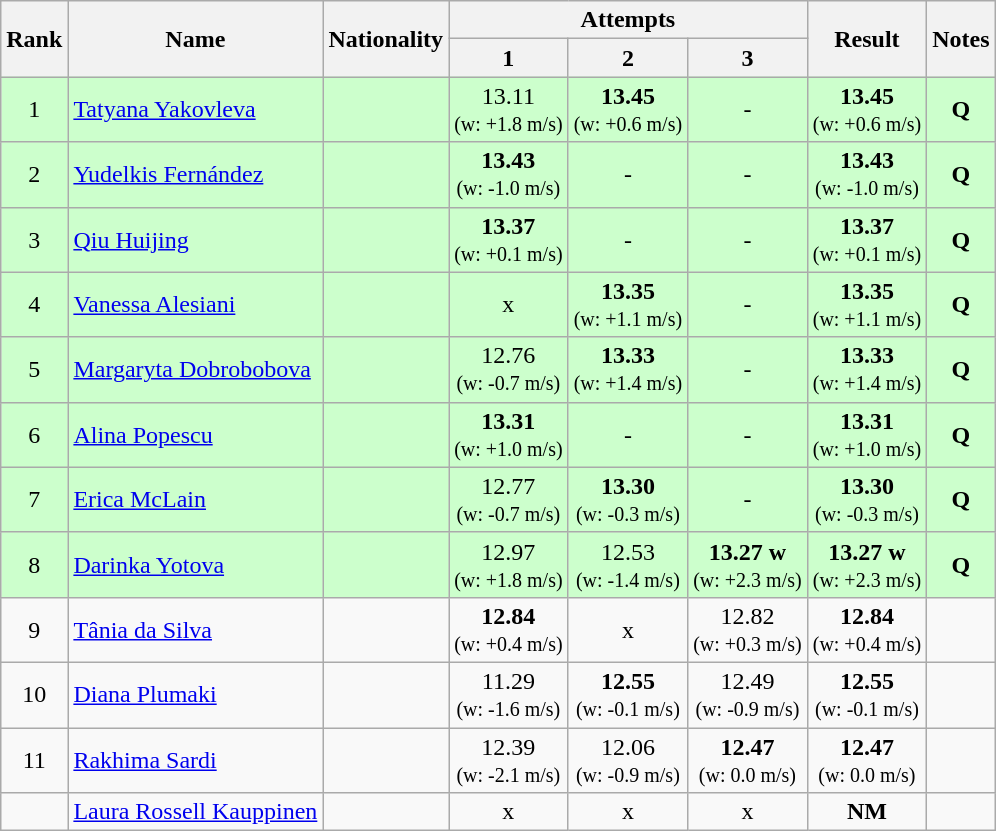<table class="wikitable sortable" style="text-align:center">
<tr>
<th rowspan=2>Rank</th>
<th rowspan=2>Name</th>
<th rowspan=2>Nationality</th>
<th colspan=3>Attempts</th>
<th rowspan=2>Result</th>
<th rowspan=2>Notes</th>
</tr>
<tr>
<th>1</th>
<th>2</th>
<th>3</th>
</tr>
<tr bgcolor=ccffcc>
<td>1</td>
<td align=left><a href='#'>Tatyana Yakovleva</a></td>
<td align=left></td>
<td>13.11<br><small>(w: +1.8 m/s)</small></td>
<td><strong>13.45</strong><br><small>(w: +0.6 m/s)</small></td>
<td>-</td>
<td><strong>13.45</strong> <br><small>(w: +0.6 m/s)</small></td>
<td><strong>Q</strong></td>
</tr>
<tr bgcolor=ccffcc>
<td>2</td>
<td align=left><a href='#'>Yudelkis Fernández</a></td>
<td align=left></td>
<td><strong>13.43</strong><br><small>(w: -1.0 m/s)</small></td>
<td>-</td>
<td>-</td>
<td><strong>13.43</strong> <br><small>(w: -1.0 m/s)</small></td>
<td><strong>Q</strong></td>
</tr>
<tr bgcolor=ccffcc>
<td>3</td>
<td align=left><a href='#'>Qiu Huijing</a></td>
<td align=left></td>
<td><strong>13.37</strong><br><small>(w: +0.1 m/s)</small></td>
<td>-</td>
<td>-</td>
<td><strong>13.37</strong> <br><small>(w: +0.1 m/s)</small></td>
<td><strong>Q</strong></td>
</tr>
<tr bgcolor=ccffcc>
<td>4</td>
<td align=left><a href='#'>Vanessa Alesiani</a></td>
<td align=left></td>
<td>x</td>
<td><strong>13.35</strong><br><small>(w: +1.1 m/s)</small></td>
<td>-</td>
<td><strong>13.35</strong> <br><small>(w: +1.1 m/s)</small></td>
<td><strong>Q</strong></td>
</tr>
<tr bgcolor=ccffcc>
<td>5</td>
<td align=left><a href='#'>Margaryta Dobrobobova</a></td>
<td align=left></td>
<td>12.76<br><small>(w: -0.7 m/s)</small></td>
<td><strong>13.33</strong><br><small>(w: +1.4 m/s)</small></td>
<td>-</td>
<td><strong>13.33</strong> <br><small>(w: +1.4 m/s)</small></td>
<td><strong>Q</strong></td>
</tr>
<tr bgcolor=ccffcc>
<td>6</td>
<td align=left><a href='#'>Alina Popescu</a></td>
<td align=left></td>
<td><strong>13.31</strong><br><small>(w: +1.0 m/s)</small></td>
<td>-</td>
<td>-</td>
<td><strong>13.31</strong> <br><small>(w: +1.0 m/s)</small></td>
<td><strong>Q</strong></td>
</tr>
<tr bgcolor=ccffcc>
<td>7</td>
<td align=left><a href='#'>Erica McLain</a></td>
<td align=left></td>
<td>12.77<br><small>(w: -0.7 m/s)</small></td>
<td><strong>13.30</strong><br><small>(w: -0.3 m/s)</small></td>
<td>-</td>
<td><strong>13.30</strong> <br><small>(w: -0.3 m/s)</small></td>
<td><strong>Q</strong></td>
</tr>
<tr bgcolor=ccffcc>
<td>8</td>
<td align=left><a href='#'>Darinka Yotova</a></td>
<td align=left></td>
<td>12.97<br><small>(w: +1.8 m/s)</small></td>
<td>12.53<br><small>(w: -1.4 m/s)</small></td>
<td><strong>13.27</strong> <strong>w</strong> <br><small>(w: +2.3 m/s)</small></td>
<td><strong>13.27</strong>  <strong>w</strong> <br><small>(w: +2.3 m/s)</small></td>
<td><strong>Q</strong></td>
</tr>
<tr>
<td>9</td>
<td align=left><a href='#'>Tânia da Silva</a></td>
<td align=left></td>
<td><strong>12.84</strong><br><small>(w: +0.4 m/s)</small></td>
<td>x</td>
<td>12.82<br><small>(w: +0.3 m/s)</small></td>
<td><strong>12.84</strong> <br><small>(w: +0.4 m/s)</small></td>
<td></td>
</tr>
<tr>
<td>10</td>
<td align=left><a href='#'>Diana Plumaki</a></td>
<td align=left></td>
<td>11.29<br><small>(w: -1.6 m/s)</small></td>
<td><strong>12.55</strong><br><small>(w: -0.1 m/s)</small></td>
<td>12.49<br><small>(w: -0.9 m/s)</small></td>
<td><strong>12.55</strong> <br><small>(w: -0.1 m/s)</small></td>
<td></td>
</tr>
<tr>
<td>11</td>
<td align=left><a href='#'>Rakhima Sardi</a></td>
<td align=left></td>
<td>12.39<br><small>(w: -2.1 m/s)</small></td>
<td>12.06<br><small>(w: -0.9 m/s)</small></td>
<td><strong>12.47</strong><br><small>(w: 0.0 m/s)</small></td>
<td><strong>12.47</strong> <br><small>(w: 0.0 m/s)</small></td>
<td></td>
</tr>
<tr>
<td></td>
<td align=left><a href='#'>Laura Rossell Kauppinen</a></td>
<td align=left></td>
<td>x</td>
<td>x</td>
<td>x</td>
<td><strong>NM</strong></td>
<td></td>
</tr>
</table>
